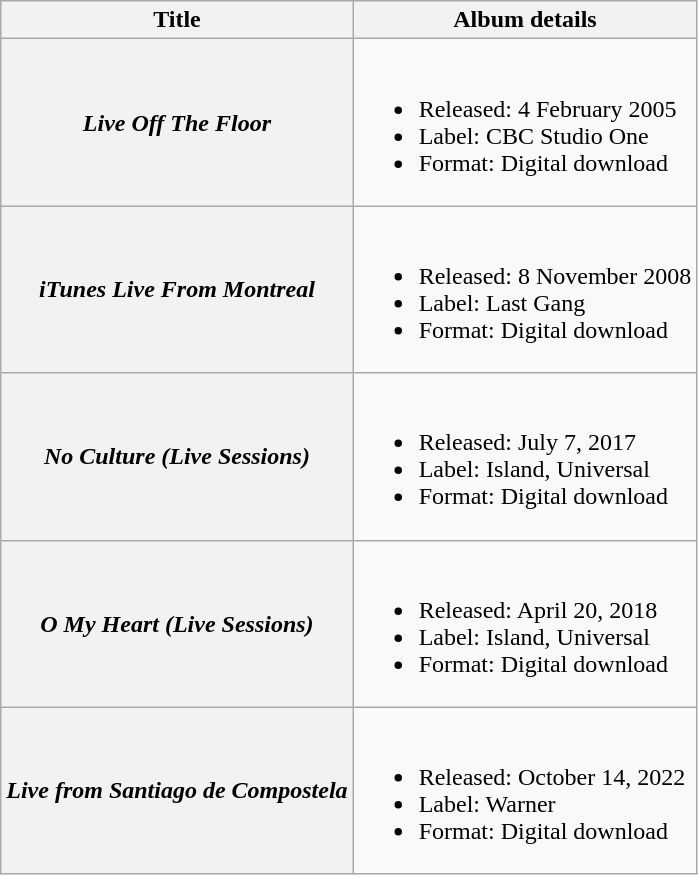<table class="wikitable plainrowheaders">
<tr>
<th>Title</th>
<th>Album details</th>
</tr>
<tr>
<th scope="row"><em>Live Off The Floor</em></th>
<td><br><ul><li>Released: 4 February 2005</li><li>Label: CBC Studio One</li><li>Format: Digital download</li></ul></td>
</tr>
<tr>
<th scope="row"><em>iTunes Live From Montreal</em></th>
<td><br><ul><li>Released: 8 November 2008</li><li>Label: Last Gang</li><li>Format: Digital download</li></ul></td>
</tr>
<tr>
<th scope="row"><em>No Culture (Live Sessions)</em></th>
<td><br><ul><li>Released: July 7, 2017</li><li>Label: Island, Universal</li><li>Format: Digital download</li></ul></td>
</tr>
<tr>
<th scope="row"><em>O My Heart (Live Sessions)</em></th>
<td><br><ul><li>Released: April 20, 2018</li><li>Label: Island, Universal</li><li>Format: Digital download</li></ul></td>
</tr>
<tr>
<th scope="row"><em>Live from Santiago de Compostela</em></th>
<td><br><ul><li>Released: October 14, 2022</li><li>Label: Warner</li><li>Format: Digital download</li></ul></td>
</tr>
</table>
